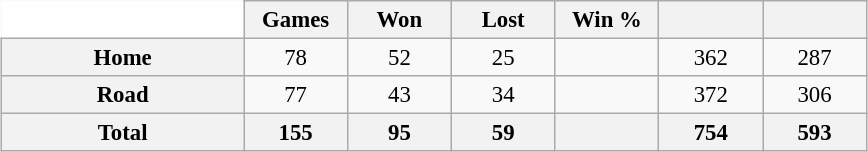<table class="wikitable" style="font-size:95%; text-align:center; width:38em; border:0;margin:0.5em auto;">
<tr>
<td width="28%" style="background:#fff;border:0;"></td>
<th width="12%">Games</th>
<th width="12%">Won</th>
<th width="12%">Lost</th>
<th width="12%">Win %</th>
<th width="12%"></th>
<th width="12%"></th>
</tr>
<tr>
<th>Home</th>
<td>78</td>
<td>52</td>
<td>25</td>
<td></td>
<td>362</td>
<td>287</td>
</tr>
<tr>
<th>Road</th>
<td>77</td>
<td>43</td>
<td>34</td>
<td></td>
<td>372</td>
<td>306</td>
</tr>
<tr>
<th>Total</th>
<th>155</th>
<th>95</th>
<th>59</th>
<th></th>
<th>754</th>
<th>593</th>
</tr>
</table>
